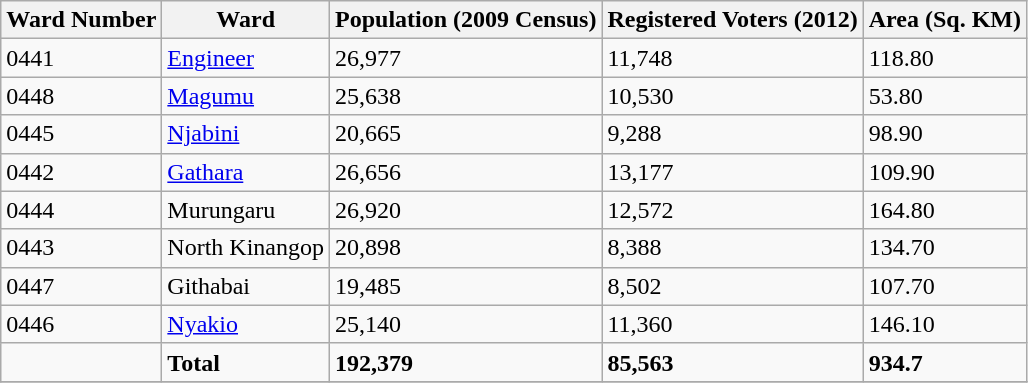<table class="wikitable">
<tr>
<th>Ward Number</th>
<th>Ward</th>
<th>Population (2009 Census)</th>
<th>Registered Voters (2012)</th>
<th>Area (Sq. KM)</th>
</tr>
<tr>
<td>0441</td>
<td><a href='#'>Engineer</a></td>
<td>26,977</td>
<td>11,748</td>
<td>118.80</td>
</tr>
<tr>
<td>0448</td>
<td><a href='#'>Magumu</a></td>
<td>25,638</td>
<td>10,530</td>
<td>53.80</td>
</tr>
<tr>
<td>0445</td>
<td><a href='#'>Njabini</a></td>
<td>20,665</td>
<td>9,288</td>
<td>98.90</td>
</tr>
<tr>
<td>0442</td>
<td><a href='#'>Gathara</a></td>
<td>26,656</td>
<td>13,177</td>
<td>109.90</td>
</tr>
<tr>
<td>0444</td>
<td>Murungaru</td>
<td>26,920</td>
<td>12,572</td>
<td>164.80</td>
</tr>
<tr>
<td>0443</td>
<td>North Kinangop</td>
<td>20,898</td>
<td>8,388</td>
<td>134.70</td>
</tr>
<tr>
<td>0447</td>
<td>Githabai</td>
<td>19,485</td>
<td>8,502</td>
<td>107.70</td>
</tr>
<tr>
<td>0446</td>
<td><a href='#'>Nyakio</a></td>
<td>25,140</td>
<td>11,360</td>
<td>146.10</td>
</tr>
<tr>
<td></td>
<td><strong>Total</strong></td>
<td><strong>192,379</strong></td>
<td><strong>85,563</strong></td>
<td><strong>934.7</strong></td>
</tr>
<tr>
</tr>
</table>
